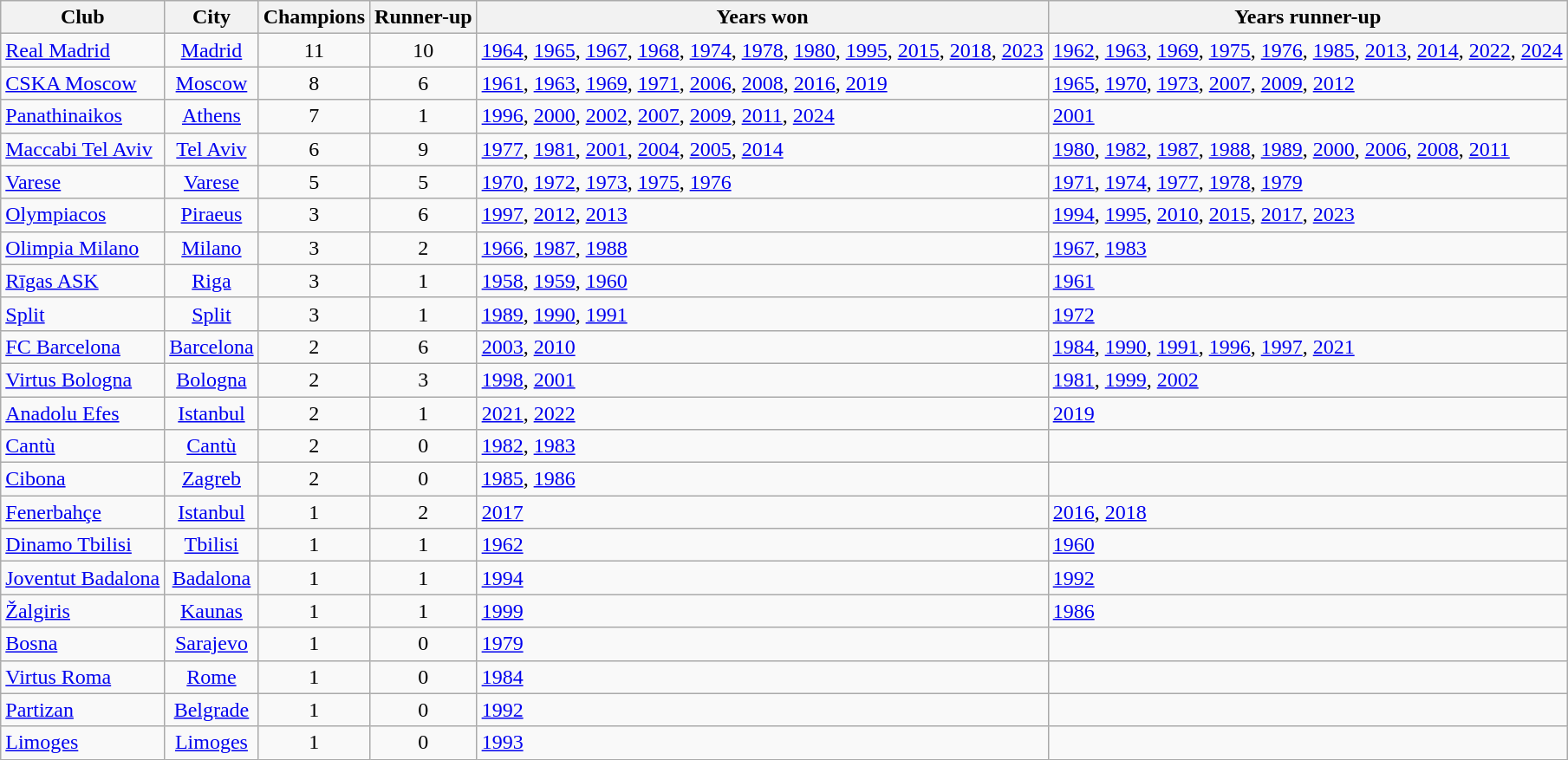<table class="wikitable sortable">
<tr>
<th>Club</th>
<th>City</th>
<th>Champions</th>
<th>Runner-up</th>
<th>Years won</th>
<th>Years runner-up</th>
</tr>
<tr>
<td> <a href='#'>Real Madrid</a></td>
<td style="text-align:center"><a href='#'>Madrid</a></td>
<td style="text-align:center">11</td>
<td style="text-align:center">10</td>
<td><a href='#'>1964</a>, <a href='#'>1965</a>, <a href='#'>1967</a>, <a href='#'>1968</a>, <a href='#'>1974</a>, <a href='#'>1978</a>, <a href='#'>1980</a>, <a href='#'>1995</a>, <a href='#'>2015</a>, <a href='#'>2018</a>, <a href='#'>2023</a></td>
<td><a href='#'>1962</a>, <a href='#'>1963</a>, <a href='#'>1969</a>, <a href='#'>1975</a>, <a href='#'>1976</a>, <a href='#'>1985</a>, <a href='#'>2013</a>, <a href='#'>2014</a>, <a href='#'>2022</a>, <a href='#'>2024</a></td>
</tr>
<tr>
<td>  <a href='#'>CSKA Moscow</a></td>
<td style="text-align:center"><a href='#'>Moscow</a></td>
<td style="text-align:center">8</td>
<td style="text-align:center">6</td>
<td><a href='#'>1961</a>, <a href='#'>1963</a>, <a href='#'>1969</a>, <a href='#'>1971</a>, <a href='#'>2006</a>, <a href='#'>2008</a>, <a href='#'>2016</a>, <a href='#'>2019</a></td>
<td><a href='#'>1965</a>, <a href='#'>1970</a>, <a href='#'>1973</a>, <a href='#'>2007</a>, <a href='#'>2009</a>, <a href='#'>2012</a></td>
</tr>
<tr>
<td> <a href='#'>Panathinaikos</a></td>
<td style="text-align:center"><a href='#'>Athens</a></td>
<td style="text-align:center">7</td>
<td style="text-align:center">1</td>
<td><a href='#'>1996</a>, <a href='#'>2000</a>, <a href='#'>2002</a>, <a href='#'>2007</a>, <a href='#'>2009</a>, <a href='#'>2011</a>, <a href='#'>2024</a></td>
<td><a href='#'>2001</a></td>
</tr>
<tr>
<td> <a href='#'>Maccabi Tel Aviv</a></td>
<td style="text-align:center"><a href='#'>Tel Aviv</a></td>
<td style="text-align:center">6</td>
<td style="text-align:center">9</td>
<td><a href='#'>1977</a>, <a href='#'>1981</a>, <a href='#'>2001</a>, <a href='#'>2004</a>, <a href='#'>2005</a>, <a href='#'>2014</a></td>
<td><a href='#'>1980</a>, <a href='#'>1982</a>, <a href='#'>1987</a>, <a href='#'>1988</a>, <a href='#'>1989</a>, <a href='#'>2000</a>, <a href='#'>2006</a>, <a href='#'>2008</a>, <a href='#'>2011</a></td>
</tr>
<tr>
<td> <a href='#'>Varese</a></td>
<td style="text-align:center"><a href='#'>Varese</a></td>
<td style="text-align:center">5</td>
<td style="text-align:center">5</td>
<td><a href='#'>1970</a>, <a href='#'>1972</a>, <a href='#'>1973</a>, <a href='#'>1975</a>, <a href='#'>1976</a></td>
<td><a href='#'>1971</a>, <a href='#'>1974</a>, <a href='#'>1977</a>, <a href='#'>1978</a>, <a href='#'>1979</a></td>
</tr>
<tr>
<td> <a href='#'>Olympiacos</a></td>
<td style="text-align:center"><a href='#'>Piraeus</a></td>
<td style="text-align:center">3</td>
<td style="text-align:center">6</td>
<td><a href='#'>1997</a>, <a href='#'>2012</a>, <a href='#'>2013</a></td>
<td><a href='#'>1994</a>, <a href='#'>1995</a>, <a href='#'>2010</a>, <a href='#'>2015</a>, <a href='#'>2017</a>, <a href='#'>2023</a></td>
</tr>
<tr>
<td> <a href='#'>Olimpia Milano</a></td>
<td style="text-align:center"><a href='#'>Milano</a></td>
<td style="text-align:center">3</td>
<td style="text-align:center">2</td>
<td><a href='#'>1966</a>, <a href='#'>1987</a>, <a href='#'>1988</a></td>
<td><a href='#'>1967</a>, <a href='#'>1983</a></td>
</tr>
<tr>
<td> <a href='#'>Rīgas ASK</a></td>
<td style="text-align:center"><a href='#'>Riga</a></td>
<td style="text-align:center">3</td>
<td style="text-align:center">1</td>
<td><a href='#'>1958</a>, <a href='#'>1959</a>, <a href='#'>1960</a></td>
<td><a href='#'>1961</a></td>
</tr>
<tr>
<td> <a href='#'>Split</a></td>
<td style="text-align:center"><a href='#'>Split</a></td>
<td style="text-align:center">3</td>
<td style="text-align:center">1</td>
<td><a href='#'>1989</a>, <a href='#'>1990</a>, <a href='#'>1991</a></td>
<td><a href='#'>1972</a></td>
</tr>
<tr>
<td> <a href='#'>FC Barcelona</a></td>
<td style="text-align:center"><a href='#'>Barcelona</a></td>
<td style="text-align:center">2</td>
<td style="text-align:center">6</td>
<td><a href='#'>2003</a>, <a href='#'>2010</a></td>
<td><a href='#'>1984</a>, <a href='#'>1990</a>, <a href='#'>1991</a>, <a href='#'>1996</a>, <a href='#'>1997</a>, <a href='#'>2021</a></td>
</tr>
<tr>
<td> <a href='#'>Virtus Bologna</a></td>
<td style="text-align:center"><a href='#'>Bologna</a></td>
<td style="text-align:center">2</td>
<td style="text-align:center">3</td>
<td><a href='#'>1998</a>, <a href='#'>2001</a></td>
<td><a href='#'>1981</a>, <a href='#'>1999</a>, <a href='#'>2002</a></td>
</tr>
<tr>
<td> <a href='#'>Anadolu Efes</a></td>
<td style="text-align:center"><a href='#'>Istanbul</a></td>
<td style="text-align:center">2</td>
<td style="text-align:center">1</td>
<td><a href='#'>2021</a>, <a href='#'>2022</a></td>
<td><a href='#'>2019</a></td>
</tr>
<tr>
<td> <a href='#'>Cantù</a></td>
<td style="text-align:center"><a href='#'>Cantù</a></td>
<td style="text-align:center">2</td>
<td style="text-align:center">0</td>
<td><a href='#'>1982</a>, <a href='#'>1983</a></td>
<td></td>
</tr>
<tr>
<td> <a href='#'>Cibona</a></td>
<td style="text-align:center"><a href='#'>Zagreb</a></td>
<td style="text-align:center">2</td>
<td style="text-align:center">0</td>
<td><a href='#'>1985</a>, <a href='#'>1986</a></td>
<td></td>
</tr>
<tr>
<td> <a href='#'>Fenerbahçe</a></td>
<td style="text-align:center"><a href='#'>Istanbul</a></td>
<td style="text-align:center">1</td>
<td style="text-align:center">2</td>
<td><a href='#'>2017</a></td>
<td><a href='#'>2016</a>, <a href='#'>2018</a></td>
</tr>
<tr>
<td> <a href='#'>Dinamo Tbilisi</a></td>
<td style="text-align:center"><a href='#'>Tbilisi</a></td>
<td style="text-align:center">1</td>
<td style="text-align:center">1</td>
<td><a href='#'>1962</a></td>
<td><a href='#'>1960</a></td>
</tr>
<tr>
<td> <a href='#'>Joventut Badalona</a></td>
<td style="text-align:center"><a href='#'>Badalona</a></td>
<td style="text-align:center">1</td>
<td style="text-align:center">1</td>
<td><a href='#'>1994</a></td>
<td><a href='#'>1992</a></td>
</tr>
<tr>
<td>  <a href='#'>Žalgiris</a></td>
<td style="text-align:center"><a href='#'>Kaunas</a></td>
<td style="text-align:center">1</td>
<td style="text-align:center">1</td>
<td><a href='#'>1999</a></td>
<td><a href='#'>1986</a></td>
</tr>
<tr>
<td> <a href='#'>Bosna</a></td>
<td style="text-align:center"><a href='#'>Sarajevo</a></td>
<td style="text-align:center">1</td>
<td style="text-align:center">0</td>
<td><a href='#'>1979</a></td>
<td></td>
</tr>
<tr>
<td> <a href='#'>Virtus Roma</a></td>
<td style="text-align:center"><a href='#'>Rome</a></td>
<td style="text-align:center">1</td>
<td style="text-align:center">0</td>
<td><a href='#'>1984</a></td>
<td></td>
</tr>
<tr>
<td> <a href='#'>Partizan</a></td>
<td style="text-align:center"><a href='#'>Belgrade</a></td>
<td style="text-align:center">1</td>
<td style="text-align:center">0</td>
<td><a href='#'>1992</a></td>
<td></td>
</tr>
<tr>
<td> <a href='#'>Limoges</a></td>
<td style="text-align:center"><a href='#'>Limoges</a></td>
<td style="text-align:center">1</td>
<td style="text-align:center">0</td>
<td><a href='#'>1993</a></td>
<td></td>
</tr>
</table>
